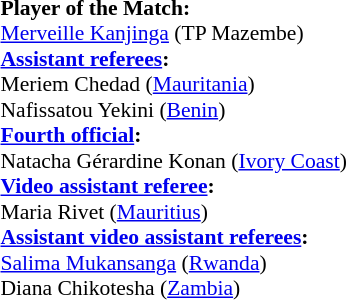<table width=100% style="font-size:90%">
<tr>
<td><br><strong>Player of the Match:</strong>
<br><a href='#'>Merveille Kanjinga</a> (TP Mazembe)<br><strong><a href='#'>Assistant referees</a>:</strong>
<br>Meriem Chedad (<a href='#'>Mauritania</a>)
<br>Nafissatou Yekini (<a href='#'>Benin</a>)
<br><strong><a href='#'>Fourth official</a>:</strong>
<br>Natacha Gérardine Konan (<a href='#'>Ivory Coast</a>)
<br><strong><a href='#'>Video assistant referee</a>:</strong>
<br>Maria Rivet (<a href='#'>Mauritius</a>)
<br><strong><a href='#'>Assistant video assistant referees</a>:</strong>
<br><a href='#'>Salima Mukansanga</a> (<a href='#'>Rwanda</a>)
<br>Diana Chikotesha (<a href='#'>Zambia</a>)</td>
<td style="width:60%; vertical-align:top;"><br></td>
</tr>
</table>
